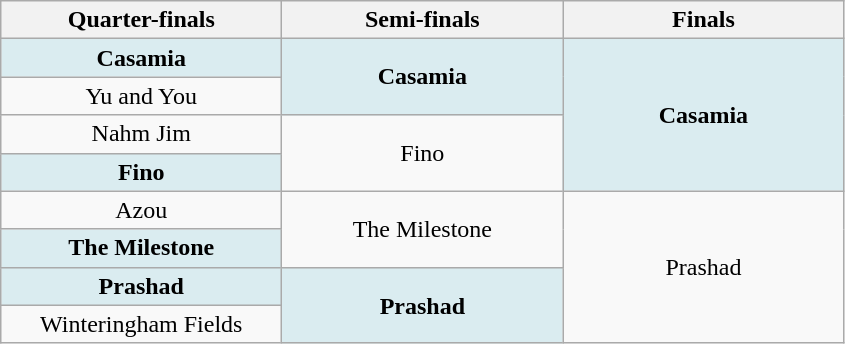<table class="wikitable" style="text-align: center">
<tr>
<th style="width:180px">Quarter-finals</th>
<th style="width:180px">Semi-finals</th>
<th style="width:180px">Finals</th>
</tr>
<tr>
<td bgcolor="#DAECF0"><strong>Casamia</strong></td>
<td rowspan="2" bgcolor="#DAECF0"><strong>Casamia</strong></td>
<td rowspan="4" bgcolor="#DAECF0"><strong>Casamia</strong></td>
</tr>
<tr>
<td>Yu and You</td>
</tr>
<tr>
<td>Nahm Jim</td>
<td rowspan="2">Fino</td>
</tr>
<tr>
<td bgcolor="#DAECF0"><strong>Fino</strong></td>
</tr>
<tr>
<td>Azou</td>
<td rowspan="2">The Milestone</td>
<td rowspan="4">Prashad</td>
</tr>
<tr>
<td bgcolor="#DAECF0"><strong>The Milestone</strong></td>
</tr>
<tr>
<td bgcolor="#DAECF0"><strong>Prashad</strong></td>
<td rowspan="2" bgcolor="#DAECF0"><strong>Prashad</strong></td>
</tr>
<tr>
<td>Winteringham Fields</td>
</tr>
</table>
